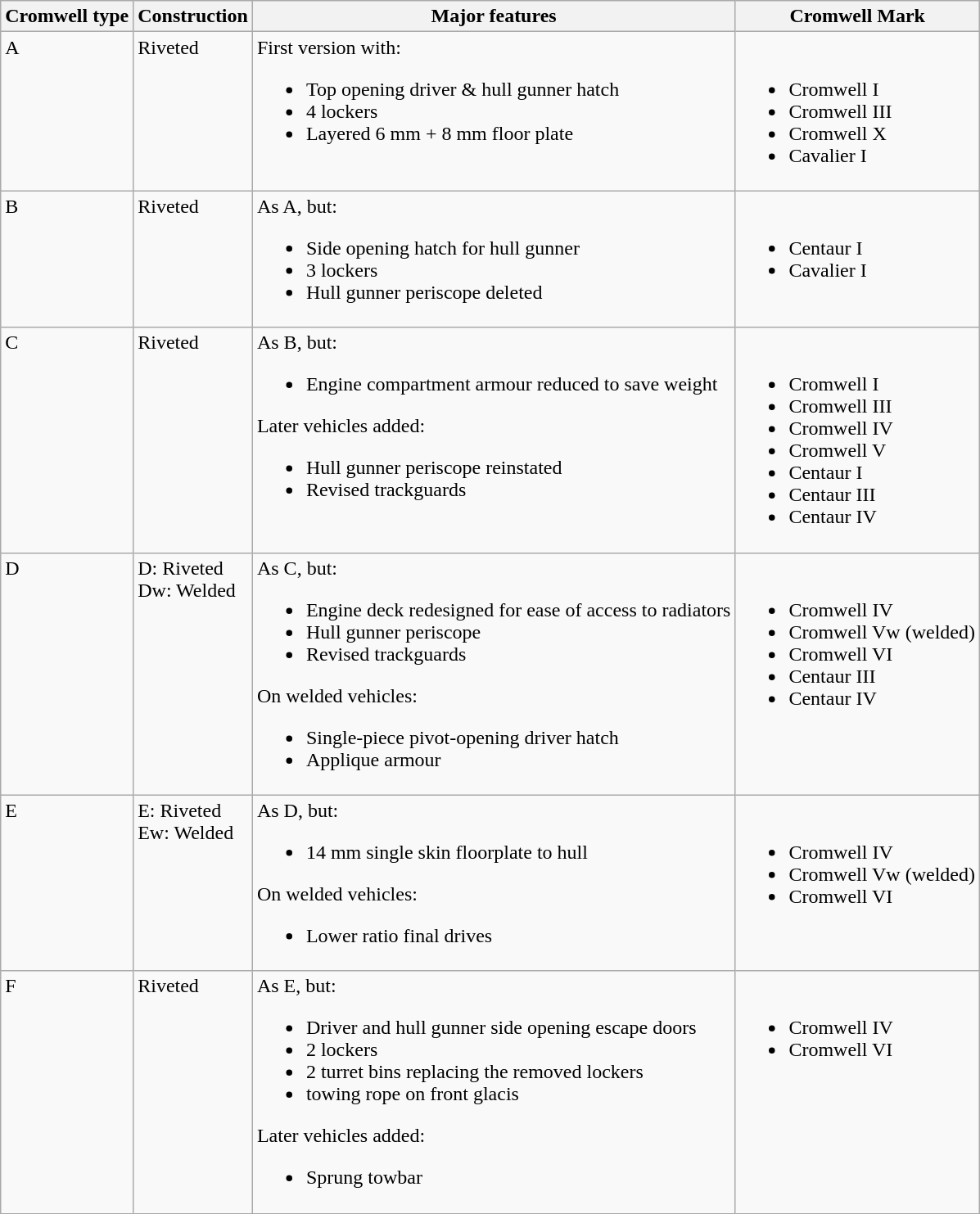<table class="wikitable">
<tr>
<th>Cromwell type</th>
<th>Construction</th>
<th>Major features</th>
<th>Cromwell Mark</th>
</tr>
<tr valign=top>
<td>A</td>
<td>Riveted</td>
<td>First version with:<br><ul><li>Top opening driver & hull gunner hatch</li><li>4 lockers</li><li>Layered 6 mm + 8 mm floor plate</li></ul></td>
<td><br><ul><li>Cromwell I</li><li>Cromwell III</li><li>Cromwell X</li><li>Cavalier I</li></ul></td>
</tr>
<tr valign=top>
<td>B</td>
<td>Riveted</td>
<td>As A, but:<br><ul><li>Side opening hatch for hull gunner</li><li>3 lockers</li><li>Hull gunner periscope deleted</li></ul></td>
<td><br><ul><li>Centaur I</li><li>Cavalier I</li></ul></td>
</tr>
<tr valign=top>
<td>C</td>
<td>Riveted</td>
<td>As B, but:<br><ul><li>Engine compartment armour reduced to save weight</li></ul>Later vehicles added:<ul><li>Hull gunner periscope reinstated</li><li>Revised trackguards</li></ul></td>
<td><br><ul><li>Cromwell I</li><li>Cromwell III</li><li>Cromwell IV</li><li>Cromwell V</li><li>Centaur I</li><li>Centaur III</li><li>Centaur IV</li></ul></td>
</tr>
<tr valign=top>
<td>D</td>
<td>D: Riveted<br>Dw: Welded</td>
<td>As C, but:<br><ul><li>Engine deck redesigned for ease of access to radiators</li><li>Hull gunner periscope</li><li>Revised trackguards</li></ul>On welded vehicles:<ul><li>Single-piece pivot-opening driver hatch</li><li>Applique armour</li></ul></td>
<td><br><ul><li>Cromwell IV</li><li>Cromwell Vw (welded)</li><li>Cromwell VI</li><li>Centaur III</li><li>Centaur IV</li></ul></td>
</tr>
<tr valign=top>
<td>E</td>
<td>E: Riveted<br>Ew: Welded</td>
<td>As D, but:<br><ul><li>14 mm single skin floorplate to hull</li></ul>On welded vehicles:<ul><li>Lower ratio final drives</li></ul></td>
<td><br><ul><li>Cromwell IV</li><li>Cromwell Vw (welded)</li><li>Cromwell VI</li></ul></td>
</tr>
<tr valign=top>
<td>F</td>
<td>Riveted</td>
<td>As E, but:<br><ul><li>Driver and hull gunner side opening escape doors</li><li>2 lockers</li><li>2 turret bins replacing the removed lockers</li><li>towing rope on front glacis</li></ul>Later vehicles added:<ul><li>Sprung towbar</li></ul></td>
<td><br><ul><li>Cromwell IV</li><li>Cromwell VI</li></ul></td>
</tr>
</table>
